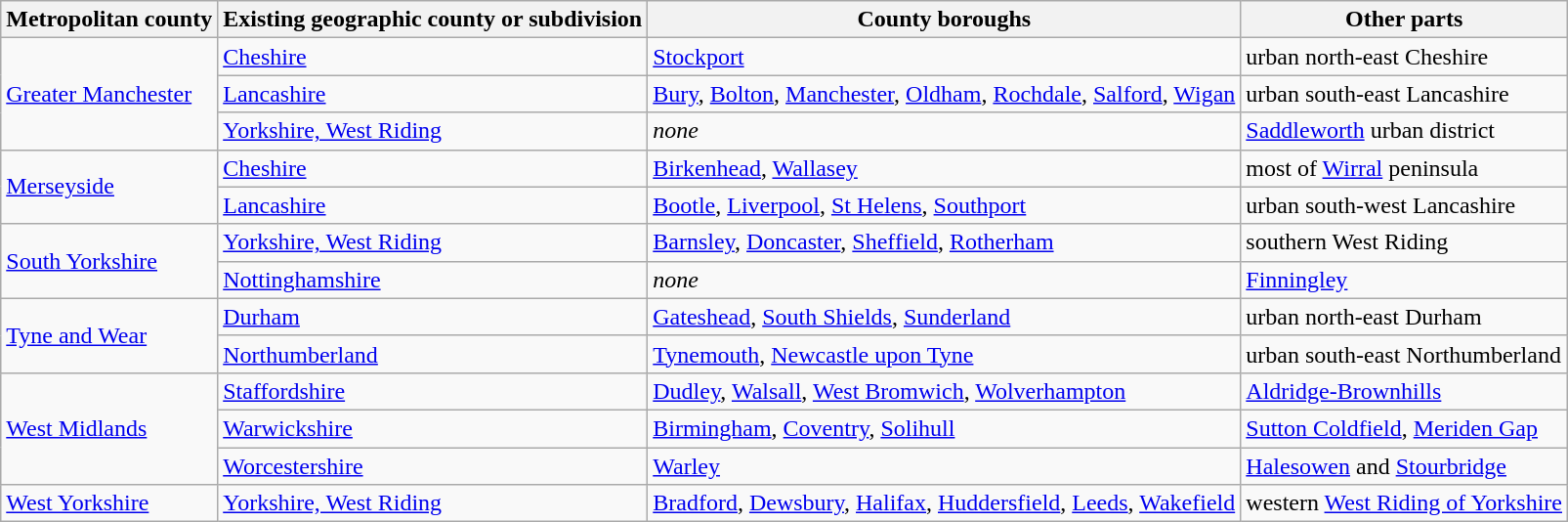<table class="wikitable">
<tr>
<th>Metropolitan county</th>
<th>Existing geographic county or subdivision</th>
<th>County boroughs</th>
<th>Other parts</th>
</tr>
<tr>
<td rowspan=3><a href='#'>Greater Manchester</a></td>
<td><a href='#'>Cheshire</a></td>
<td><a href='#'>Stockport</a></td>
<td>urban north-east Cheshire</td>
</tr>
<tr>
<td><a href='#'>Lancashire</a></td>
<td><a href='#'>Bury</a>, <a href='#'>Bolton</a>, <a href='#'>Manchester</a>, <a href='#'>Oldham</a>, <a href='#'>Rochdale</a>, <a href='#'>Salford</a>, <a href='#'>Wigan</a></td>
<td>urban south-east Lancashire</td>
</tr>
<tr>
<td><a href='#'>Yorkshire, West Riding</a></td>
<td><em>none</em></td>
<td><a href='#'>Saddleworth</a> urban district</td>
</tr>
<tr>
<td rowspan=2><a href='#'>Merseyside</a></td>
<td><a href='#'>Cheshire</a></td>
<td><a href='#'>Birkenhead</a>, <a href='#'>Wallasey</a></td>
<td>most of <a href='#'>Wirral</a> peninsula</td>
</tr>
<tr>
<td><a href='#'>Lancashire</a></td>
<td><a href='#'>Bootle</a>, <a href='#'>Liverpool</a>, <a href='#'>St Helens</a>, <a href='#'>Southport</a></td>
<td>urban south-west Lancashire</td>
</tr>
<tr>
<td rowspan=2><a href='#'>South Yorkshire</a></td>
<td><a href='#'>Yorkshire, West Riding</a></td>
<td><a href='#'>Barnsley</a>, <a href='#'>Doncaster</a>, <a href='#'>Sheffield</a>, <a href='#'>Rotherham</a></td>
<td>southern West Riding</td>
</tr>
<tr>
<td><a href='#'>Nottinghamshire</a></td>
<td><em>none</em></td>
<td><a href='#'>Finningley</a></td>
</tr>
<tr>
<td rowspan=2><a href='#'>Tyne and Wear</a></td>
<td><a href='#'>Durham</a></td>
<td><a href='#'>Gateshead</a>, <a href='#'>South Shields</a>, <a href='#'>Sunderland</a></td>
<td>urban north-east Durham</td>
</tr>
<tr>
<td><a href='#'>Northumberland</a></td>
<td><a href='#'>Tynemouth</a>, <a href='#'>Newcastle upon Tyne</a></td>
<td>urban south-east Northumberland</td>
</tr>
<tr>
<td rowspan=3><a href='#'>West Midlands</a></td>
<td><a href='#'>Staffordshire</a></td>
<td><a href='#'>Dudley</a>, <a href='#'>Walsall</a>, <a href='#'>West Bromwich</a>, <a href='#'>Wolverhampton</a></td>
<td><a href='#'>Aldridge-Brownhills</a></td>
</tr>
<tr>
<td><a href='#'>Warwickshire</a></td>
<td><a href='#'>Birmingham</a>, <a href='#'>Coventry</a>, <a href='#'>Solihull</a></td>
<td><a href='#'>Sutton Coldfield</a>, <a href='#'>Meriden Gap</a></td>
</tr>
<tr>
<td><a href='#'>Worcestershire</a></td>
<td><a href='#'>Warley</a></td>
<td><a href='#'>Halesowen</a> and <a href='#'>Stourbridge</a></td>
</tr>
<tr>
<td rowspan=1><a href='#'>West Yorkshire</a></td>
<td><a href='#'>Yorkshire, West Riding</a></td>
<td><a href='#'>Bradford</a>, <a href='#'>Dewsbury</a>, <a href='#'>Halifax</a>, <a href='#'>Huddersfield</a>, <a href='#'>Leeds</a>, <a href='#'>Wakefield</a></td>
<td>western <a href='#'>West Riding of Yorkshire</a></td>
</tr>
</table>
